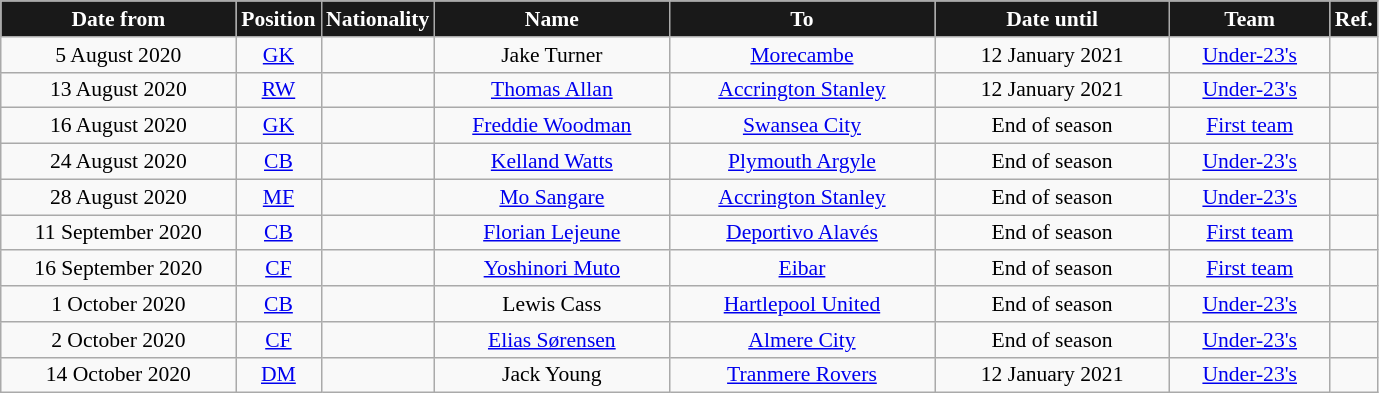<table class="wikitable"  style="text-align:center; font-size:90%; ">
<tr>
<th style="background:#191919; color:white; width:150px;">Date from</th>
<th style="background:#191919; color:white; width:50px;">Position</th>
<th style="background:#191919; color:white; width:50px;">Nationality</th>
<th style="background:#191919; color:white; width:150px;">Name</th>
<th style="background:#191919; color:white; width:170px;">To</th>
<th style="background:#191919; color:white; width:150px;">Date until</th>
<th style="background:#191919; color:white; width:100px;">Team</th>
<th style="background:#191919; color:white; width:25px;">Ref.</th>
</tr>
<tr>
<td>5 August 2020</td>
<td><a href='#'>GK</a></td>
<td></td>
<td>Jake Turner</td>
<td> <a href='#'>Morecambe</a></td>
<td>12 January 2021</td>
<td><a href='#'>Under-23's</a></td>
<td></td>
</tr>
<tr>
<td>13 August 2020</td>
<td><a href='#'>RW</a></td>
<td></td>
<td><a href='#'>Thomas Allan</a></td>
<td> <a href='#'>Accrington Stanley</a></td>
<td>12 January 2021</td>
<td><a href='#'>Under-23's</a></td>
<td></td>
</tr>
<tr>
<td>16 August 2020</td>
<td><a href='#'>GK</a></td>
<td></td>
<td><a href='#'>Freddie Woodman</a></td>
<td> <a href='#'>Swansea City</a></td>
<td>End of season</td>
<td><a href='#'>First team</a></td>
<td></td>
</tr>
<tr>
<td>24 August 2020</td>
<td><a href='#'>CB</a></td>
<td></td>
<td><a href='#'>Kelland Watts</a></td>
<td> <a href='#'>Plymouth Argyle</a></td>
<td>End of season</td>
<td><a href='#'>Under-23's</a></td>
<td></td>
</tr>
<tr>
<td>28 August 2020</td>
<td><a href='#'>MF</a></td>
<td></td>
<td><a href='#'>Mo Sangare</a></td>
<td> <a href='#'>Accrington Stanley</a></td>
<td>End of season</td>
<td><a href='#'>Under-23's</a></td>
<td></td>
</tr>
<tr>
<td>11 September 2020</td>
<td><a href='#'>CB</a></td>
<td></td>
<td><a href='#'>Florian Lejeune</a></td>
<td> <a href='#'>Deportivo Alavés</a></td>
<td>End of season</td>
<td><a href='#'>First team</a></td>
<td></td>
</tr>
<tr>
<td>16 September 2020</td>
<td><a href='#'>CF</a></td>
<td></td>
<td><a href='#'>Yoshinori Muto</a></td>
<td> <a href='#'>Eibar</a></td>
<td>End of season</td>
<td><a href='#'>First team</a></td>
<td></td>
</tr>
<tr>
<td>1 October 2020</td>
<td><a href='#'>CB</a></td>
<td></td>
<td>Lewis Cass</td>
<td> <a href='#'>Hartlepool United</a></td>
<td>End of season</td>
<td><a href='#'>Under-23's</a></td>
<td></td>
</tr>
<tr>
<td>2 October 2020</td>
<td><a href='#'>CF</a></td>
<td></td>
<td><a href='#'>Elias Sørensen</a></td>
<td> <a href='#'>Almere City</a></td>
<td>End of season</td>
<td><a href='#'>Under-23's</a></td>
<td></td>
</tr>
<tr>
<td>14 October 2020</td>
<td><a href='#'>DM</a></td>
<td></td>
<td>Jack Young</td>
<td> <a href='#'>Tranmere Rovers</a></td>
<td>12 January 2021</td>
<td><a href='#'>Under-23's</a></td>
<td></td>
</tr>
</table>
